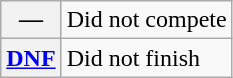<table class="wikitable">
<tr>
<th scope="row">—</th>
<td>Did not compete</td>
</tr>
<tr>
<th scope="row"><a href='#'>DNF</a></th>
<td>Did not finish</td>
</tr>
</table>
